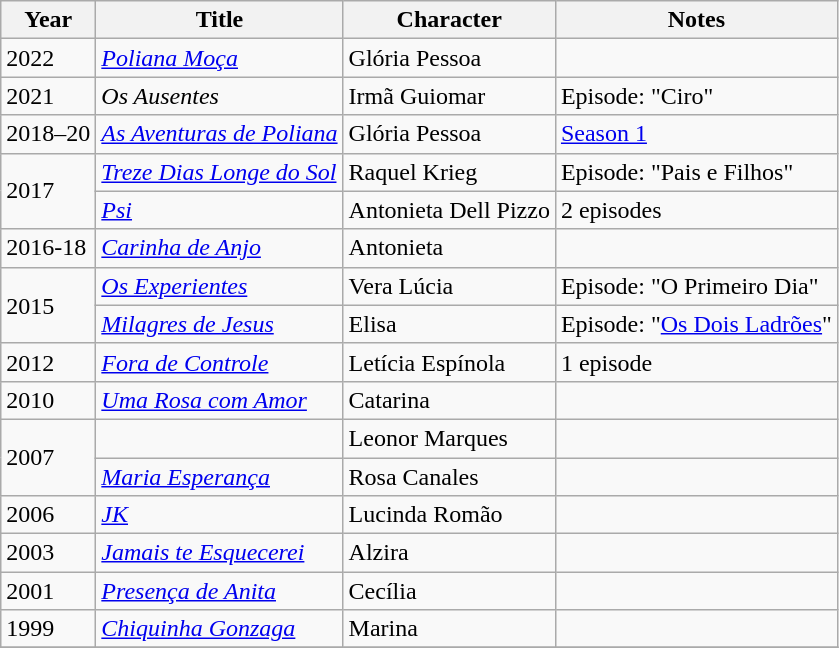<table class=wikitable>
<tr>
<th>Year</th>
<th>Title</th>
<th>Character</th>
<th>Notes</th>
</tr>
<tr>
<td>2022</td>
<td><em><a href='#'>Poliana Moça</a></em></td>
<td>Glória Pessoa</td>
<td></td>
</tr>
<tr>
<td>2021</td>
<td><em>Os Ausentes</em></td>
<td>Irmã Guiomar</td>
<td>Episode: "Ciro"</td>
</tr>
<tr>
<td>2018–20</td>
<td><em><a href='#'>As Aventuras de Poliana</a></em></td>
<td>Glória Pessoa</td>
<td><a href='#'>Season 1</a></td>
</tr>
<tr>
<td rowspan=2>2017</td>
<td><em><a href='#'>Treze Dias Longe do Sol</a></em></td>
<td>Raquel Krieg</td>
<td>Episode: "Pais e Filhos"</td>
</tr>
<tr>
<td><em><a href='#'>Psi</a></em></td>
<td>Antonieta Dell Pizzo</td>
<td>2 episodes</td>
</tr>
<tr>
<td>2016-18</td>
<td><em><a href='#'>Carinha de Anjo</a></em></td>
<td>Antonieta</td>
<td></td>
</tr>
<tr>
<td rowspan=2>2015</td>
<td><em><a href='#'>Os Experientes</a></em></td>
<td>Vera Lúcia</td>
<td>Episode: "O Primeiro Dia"</td>
</tr>
<tr>
<td><em><a href='#'>Milagres de Jesus</a></em></td>
<td>Elisa</td>
<td>Episode: "<a href='#'>Os Dois Ladrões</a>"</td>
</tr>
<tr>
<td>2012</td>
<td><em><a href='#'>Fora de Controle</a></em></td>
<td>Letícia Espínola</td>
<td>1 episode</td>
</tr>
<tr>
<td>2010</td>
<td><em><a href='#'>Uma Rosa com Amor</a></em></td>
<td>Catarina</td>
<td></td>
</tr>
<tr>
<td rowspan=2>2007</td>
<td><em></em></td>
<td>Leonor Marques</td>
<td></td>
</tr>
<tr>
<td><em><a href='#'>Maria Esperança</a></em></td>
<td>Rosa Canales</td>
<td></td>
</tr>
<tr>
<td>2006</td>
<td><em><a href='#'>JK</a></em></td>
<td>Lucinda Romão</td>
<td></td>
</tr>
<tr>
<td>2003</td>
<td><em><a href='#'>Jamais te Esquecerei</a></em></td>
<td>Alzira</td>
<td></td>
</tr>
<tr>
<td>2001</td>
<td><em><a href='#'>Presença de Anita</a></em></td>
<td>Cecília</td>
<td></td>
</tr>
<tr>
<td>1999</td>
<td><em><a href='#'>Chiquinha Gonzaga</a></em></td>
<td>Marina</td>
<td></td>
</tr>
<tr>
</tr>
</table>
